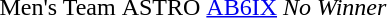<table>
<tr>
<td>Men's Team</td>
<td>ASTRO</td>
<td><a href='#'>AB6IX</a></td>
<td><em>No Winner</em></td>
</tr>
</table>
